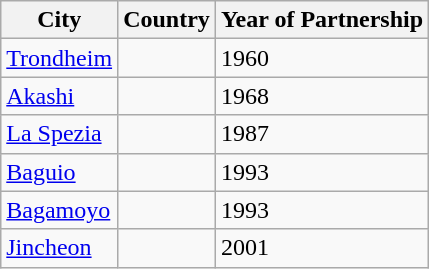<table class="wikitable">
<tr>
<th>City</th>
<th>Country</th>
<th>Year of Partnership</th>
</tr>
<tr>
<td><a href='#'>Trondheim</a></td>
<td></td>
<td>1960</td>
</tr>
<tr>
<td><a href='#'>Akashi</a></td>
<td></td>
<td>1968</td>
</tr>
<tr>
<td><a href='#'>La Spezia</a></td>
<td></td>
<td>1987</td>
</tr>
<tr>
<td><a href='#'>Baguio</a></td>
<td></td>
<td>1993</td>
</tr>
<tr>
<td><a href='#'>Bagamoyo</a></td>
<td></td>
<td>1993</td>
</tr>
<tr>
<td><a href='#'>Jincheon</a></td>
<td></td>
<td>2001</td>
</tr>
</table>
